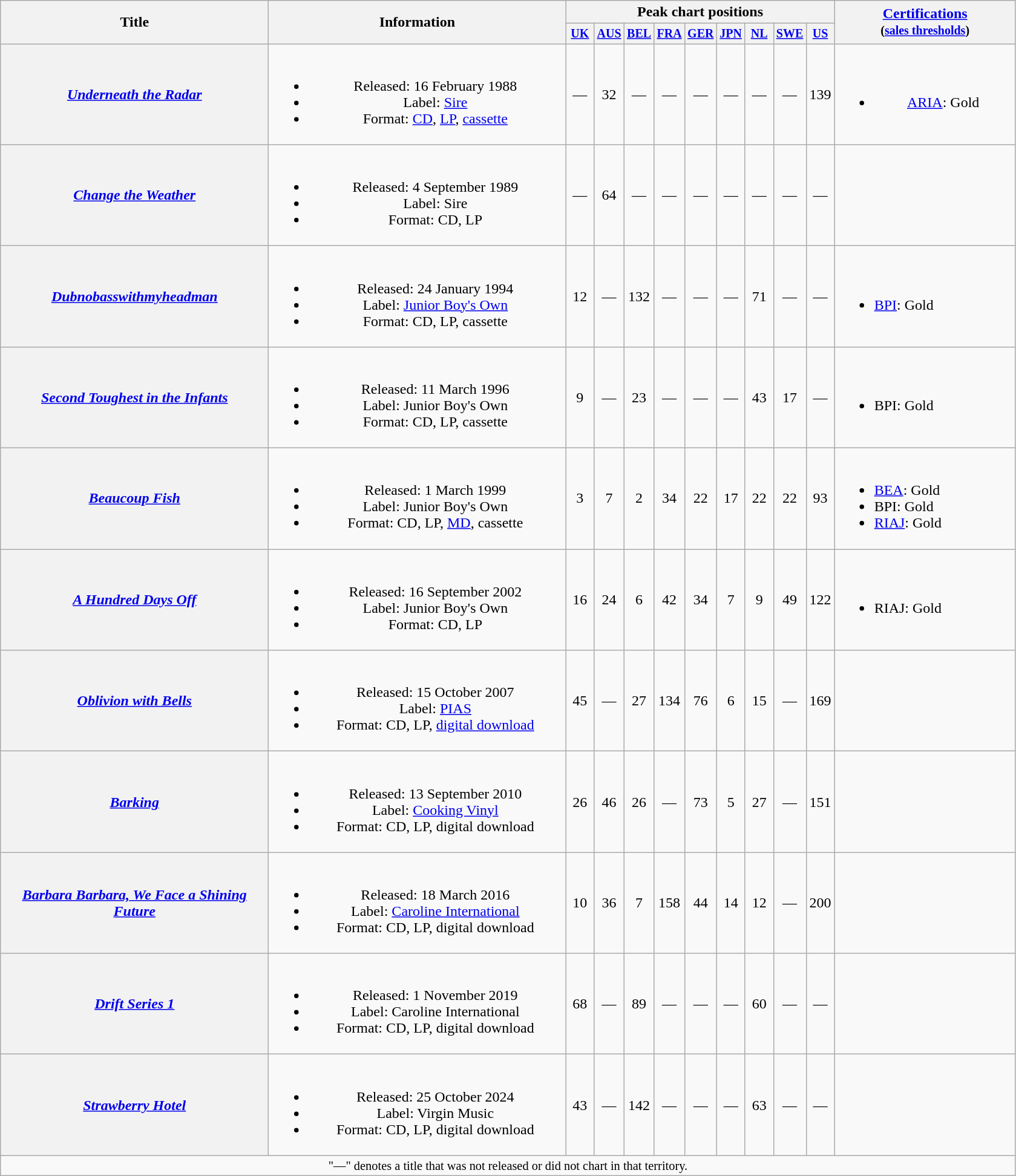<table class="wikitable plainrowheaders" style="text-align:center;">
<tr>
<th scope="col" style="width:18em;" rowspan="2">Title</th>
<th scope="col" style="width:20em;" rowspan="2">Information</th>
<th scope="col" colspan="9">Peak chart positions</th>
<th scope="col" rowspan="2" style="width:12em;"><a href='#'>Certifications</a><br><small>(<a href='#'>sales thresholds</a>)</small></th>
</tr>
<tr style=font-size:smaller;>
<th scope="col" width="25"><a href='#'>UK</a><br></th>
<th scope="col" width="25"><a href='#'>AUS</a><br></th>
<th scope="col" width="25"><a href='#'>BEL</a><br></th>
<th scope="col" width="25"><a href='#'>FRA</a><br></th>
<th scope="col" width="25"><a href='#'>GER</a><br></th>
<th scope="col" width="25"><a href='#'>JPN</a><br></th>
<th scope="col" width="25"><a href='#'>NL</a><br></th>
<th scope="col" width="25"><a href='#'>SWE</a><br></th>
<th scope="col" width="25"><a href='#'>US</a><br></th>
</tr>
<tr>
<th scope="row"><em><a href='#'>Underneath the Radar</a></em></th>
<td><br><ul><li>Released: 16 February 1988</li><li>Label: <a href='#'>Sire</a></li><li>Format: <a href='#'>CD</a>, <a href='#'>LP</a>, <a href='#'>cassette</a></li></ul></td>
<td>—</td>
<td>32</td>
<td>—</td>
<td>—</td>
<td>—</td>
<td>—</td>
<td>—</td>
<td>—</td>
<td>139</td>
<td><br><ul><li><a href='#'>ARIA</a>: Gold</li></ul></td>
</tr>
<tr>
<th scope="row"><em><a href='#'>Change the Weather</a></em></th>
<td><br><ul><li>Released: 4 September 1989</li><li>Label: Sire</li><li>Format: CD, LP</li></ul></td>
<td>—</td>
<td>64</td>
<td>—</td>
<td>—</td>
<td>—</td>
<td>—</td>
<td>—</td>
<td>—</td>
<td>—</td>
<td style="text-align:left"></td>
</tr>
<tr>
<th scope="row"><em><a href='#'>Dubnobasswithmyheadman</a></em></th>
<td><br><ul><li>Released: 24 January 1994</li><li>Label: <a href='#'>Junior Boy's Own</a></li><li>Format: CD, LP, cassette</li></ul></td>
<td>12</td>
<td>—</td>
<td>132</td>
<td>—</td>
<td>—</td>
<td>—</td>
<td>71</td>
<td>—</td>
<td>—</td>
<td style="text-align:left"><br><ul><li><a href='#'>BPI</a>: Gold</li></ul></td>
</tr>
<tr>
<th scope="row"><em><a href='#'>Second Toughest in the Infants</a></em></th>
<td><br><ul><li>Released: 11 March 1996</li><li>Label: Junior Boy's Own</li><li>Format: CD, LP, cassette</li></ul></td>
<td>9</td>
<td>—</td>
<td>23</td>
<td>—</td>
<td>—</td>
<td>—</td>
<td>43</td>
<td>17</td>
<td>—</td>
<td style="text-align:left"><br><ul><li>BPI: Gold</li></ul></td>
</tr>
<tr>
<th scope="row"><em><a href='#'>Beaucoup Fish</a></em></th>
<td><br><ul><li>Released: 1 March 1999</li><li>Label: Junior Boy's Own</li><li>Format: CD, LP, <a href='#'>MD</a>, cassette</li></ul></td>
<td>3</td>
<td>7</td>
<td>2</td>
<td>34</td>
<td>22</td>
<td>17</td>
<td>22</td>
<td>22</td>
<td>93</td>
<td style="text-align:left"><br><ul><li><a href='#'>BEA</a>: Gold</li><li>BPI: Gold</li><li><a href='#'>RIAJ</a>: Gold</li></ul></td>
</tr>
<tr>
<th scope="row"><em><a href='#'>A Hundred Days Off</a></em></th>
<td><br><ul><li>Released: 16 September 2002</li><li>Label: Junior Boy's Own</li><li>Format: CD, LP</li></ul></td>
<td>16</td>
<td>24</td>
<td>6</td>
<td>42</td>
<td>34</td>
<td>7</td>
<td>9</td>
<td>49</td>
<td>122</td>
<td style="text-align:left"><br><ul><li>RIAJ: Gold</li></ul></td>
</tr>
<tr>
<th scope="row"><em><a href='#'>Oblivion with Bells</a></em></th>
<td><br><ul><li>Released: 15 October 2007</li><li>Label: <a href='#'>PIAS</a></li><li>Format: CD, LP, <a href='#'>digital download</a></li></ul></td>
<td>45</td>
<td>—</td>
<td>27</td>
<td>134</td>
<td>76</td>
<td>6</td>
<td>15</td>
<td>—</td>
<td>169</td>
<td style="text-align:left"></td>
</tr>
<tr>
<th scope="row"><em><a href='#'>Barking</a></em></th>
<td><br><ul><li>Released: 13 September 2010</li><li>Label: <a href='#'>Cooking Vinyl</a></li><li>Format: CD, LP, digital download</li></ul></td>
<td>26</td>
<td>46</td>
<td>26</td>
<td>—</td>
<td>73</td>
<td>5</td>
<td>27</td>
<td>—</td>
<td>151</td>
<td></td>
</tr>
<tr>
<th scope="row"><em><a href='#'>Barbara Barbara, We Face a Shining Future</a></em></th>
<td><br><ul><li>Released: 18 March 2016</li><li>Label: <a href='#'>Caroline International</a></li><li>Format: CD, LP, digital download</li></ul></td>
<td>10</td>
<td>36</td>
<td>7</td>
<td>158</td>
<td>44</td>
<td>14</td>
<td>12</td>
<td>—</td>
<td>200</td>
<td style="text-align:left"></td>
</tr>
<tr>
<th scope="row"><em><a href='#'>Drift Series 1</a></em></th>
<td><br><ul><li>Released: 1 November 2019</li><li>Label: Caroline International</li><li>Format: CD, LP, digital download</li></ul></td>
<td>68</td>
<td>—</td>
<td>89</td>
<td>—</td>
<td>—</td>
<td>—</td>
<td>60</td>
<td>—</td>
<td>—</td>
<td style="text-align:left"></td>
</tr>
<tr>
<th scope="row"><em><a href='#'>Strawberry Hotel</a></em></th>
<td><br><ul><li>Released: 25 October 2024</li><li>Label: Virgin Music</li><li>Format: CD, LP, digital download</li></ul></td>
<td>43</td>
<td>—</td>
<td>142</td>
<td>—</td>
<td>—</td>
<td>—</td>
<td>63</td>
<td>—</td>
<td>—</td>
<td></td>
</tr>
<tr>
<td colspan="15" style="font-size: 85%">"—" denotes a title that was not released or did not chart in that territory.</td>
</tr>
</table>
